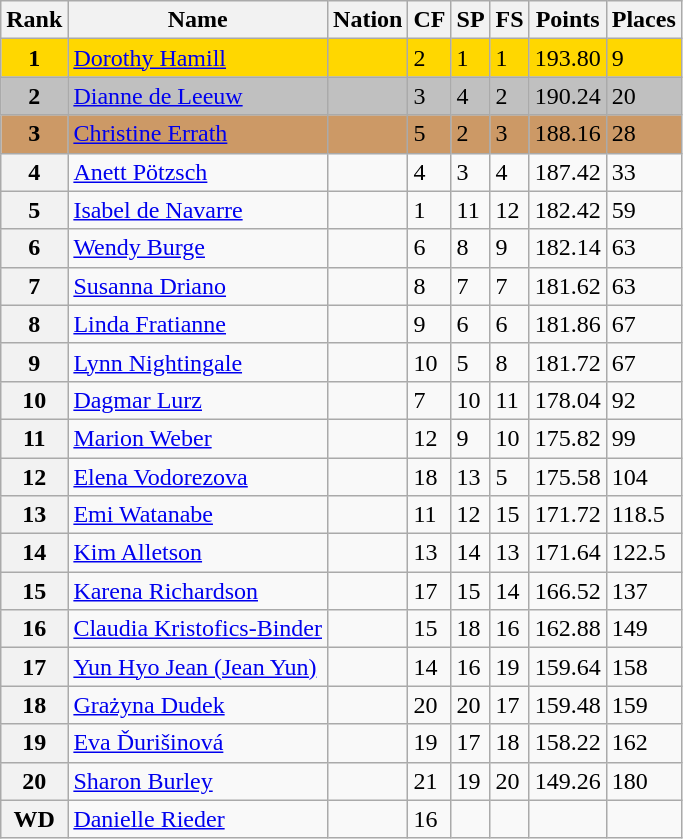<table class="wikitable">
<tr>
<th>Rank</th>
<th>Name</th>
<th>Nation</th>
<th>CF</th>
<th>SP</th>
<th>FS</th>
<th>Points</th>
<th>Places</th>
</tr>
<tr bgcolor="gold">
<td align="center"><strong>1</strong></td>
<td><a href='#'>Dorothy Hamill</a></td>
<td></td>
<td>2</td>
<td>1</td>
<td>1</td>
<td>193.80</td>
<td>9</td>
</tr>
<tr bgcolor="silver">
<td align="center"><strong>2</strong></td>
<td><a href='#'>Dianne de Leeuw</a></td>
<td></td>
<td>3</td>
<td>4</td>
<td>2</td>
<td>190.24</td>
<td>20</td>
</tr>
<tr bgcolor="cc9966">
<td align="center"><strong>3</strong></td>
<td><a href='#'>Christine Errath</a></td>
<td></td>
<td>5</td>
<td>2</td>
<td>3</td>
<td>188.16</td>
<td>28</td>
</tr>
<tr>
<th>4</th>
<td><a href='#'>Anett Pötzsch</a></td>
<td></td>
<td>4</td>
<td>3</td>
<td>4</td>
<td>187.42</td>
<td>33</td>
</tr>
<tr>
<th>5</th>
<td><a href='#'>Isabel de Navarre</a></td>
<td></td>
<td>1</td>
<td>11</td>
<td>12</td>
<td>182.42</td>
<td>59</td>
</tr>
<tr>
<th>6</th>
<td><a href='#'>Wendy Burge</a></td>
<td></td>
<td>6</td>
<td>8</td>
<td>9</td>
<td>182.14</td>
<td>63</td>
</tr>
<tr>
<th>7</th>
<td><a href='#'>Susanna Driano</a></td>
<td></td>
<td>8</td>
<td>7</td>
<td>7</td>
<td>181.62</td>
<td>63</td>
</tr>
<tr>
<th>8</th>
<td><a href='#'>Linda Fratianne</a></td>
<td></td>
<td>9</td>
<td>6</td>
<td>6</td>
<td>181.86</td>
<td>67</td>
</tr>
<tr>
<th>9</th>
<td><a href='#'>Lynn Nightingale</a></td>
<td></td>
<td>10</td>
<td>5</td>
<td>8</td>
<td>181.72</td>
<td>67</td>
</tr>
<tr>
<th>10</th>
<td><a href='#'>Dagmar Lurz</a></td>
<td></td>
<td>7</td>
<td>10</td>
<td>11</td>
<td>178.04</td>
<td>92</td>
</tr>
<tr>
<th>11</th>
<td><a href='#'>Marion Weber</a></td>
<td></td>
<td>12</td>
<td>9</td>
<td>10</td>
<td>175.82</td>
<td>99</td>
</tr>
<tr>
<th>12</th>
<td><a href='#'>Elena Vodorezova</a></td>
<td></td>
<td>18</td>
<td>13</td>
<td>5</td>
<td>175.58</td>
<td>104</td>
</tr>
<tr>
<th>13</th>
<td><a href='#'>Emi Watanabe</a></td>
<td></td>
<td>11</td>
<td>12</td>
<td>15</td>
<td>171.72</td>
<td>118.5</td>
</tr>
<tr>
<th>14</th>
<td><a href='#'>Kim Alletson</a></td>
<td></td>
<td>13</td>
<td>14</td>
<td>13</td>
<td>171.64</td>
<td>122.5</td>
</tr>
<tr>
<th>15</th>
<td><a href='#'>Karena Richardson</a></td>
<td></td>
<td>17</td>
<td>15</td>
<td>14</td>
<td>166.52</td>
<td>137</td>
</tr>
<tr>
<th>16</th>
<td><a href='#'>Claudia Kristofics-Binder</a></td>
<td></td>
<td>15</td>
<td>18</td>
<td>16</td>
<td>162.88</td>
<td>149</td>
</tr>
<tr>
<th>17</th>
<td><a href='#'>Yun Hyo Jean (Jean Yun)</a></td>
<td></td>
<td>14</td>
<td>16</td>
<td>19</td>
<td>159.64</td>
<td>158</td>
</tr>
<tr>
<th>18</th>
<td><a href='#'>Grażyna Dudek</a></td>
<td></td>
<td>20</td>
<td>20</td>
<td>17</td>
<td>159.48</td>
<td>159</td>
</tr>
<tr>
<th>19</th>
<td><a href='#'>Eva Ďurišinová</a></td>
<td></td>
<td>19</td>
<td>17</td>
<td>18</td>
<td>158.22</td>
<td>162</td>
</tr>
<tr>
<th>20</th>
<td><a href='#'>Sharon Burley</a></td>
<td></td>
<td>21</td>
<td>19</td>
<td>20</td>
<td>149.26</td>
<td>180</td>
</tr>
<tr>
<th>WD</th>
<td><a href='#'>Danielle Rieder</a></td>
<td></td>
<td>16</td>
<td></td>
<td></td>
<td></td>
<td></td>
</tr>
</table>
